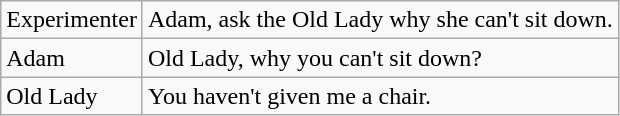<table class="wikitable">
<tr>
<td>Experimenter</td>
<td>Adam, ask the Old Lady why she can't sit down.</td>
</tr>
<tr>
<td>Adam</td>
<td>Old Lady, why you can't sit down?</td>
</tr>
<tr>
<td>Old Lady</td>
<td>You haven't given me a chair.</td>
</tr>
</table>
